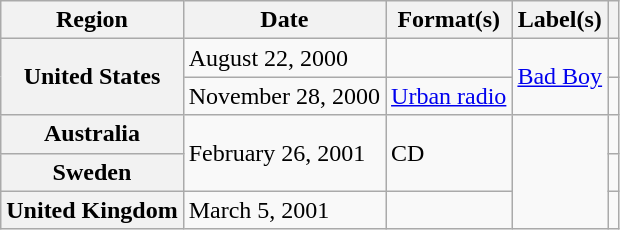<table class="wikitable plainrowheaders">
<tr>
<th scope="col">Region</th>
<th scope="col">Date</th>
<th scope="col">Format(s)</th>
<th scope="col">Label(s)</th>
<th scope="col"></th>
</tr>
<tr>
<th scope="row" rowspan="2">United States</th>
<td>August 22, 2000</td>
<td></td>
<td rowspan="2"><a href='#'>Bad Boy</a></td>
<td></td>
</tr>
<tr>
<td>November 28, 2000</td>
<td><a href='#'>Urban radio</a></td>
<td></td>
</tr>
<tr>
<th scope="row">Australia</th>
<td rowspan="2">February 26, 2001</td>
<td rowspan="2">CD</td>
<td rowspan="3"></td>
<td></td>
</tr>
<tr>
<th scope="row">Sweden</th>
<td></td>
</tr>
<tr>
<th scope="row">United Kingdom</th>
<td>March 5, 2001</td>
<td></td>
<td></td>
</tr>
</table>
